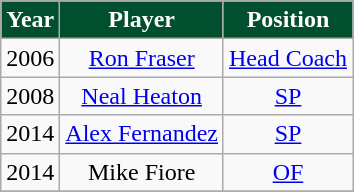<table class="wikitable">
<tr>
<th style="background: #005030; color:white;">Year</th>
<th style="background: #005030; color:white;">Player</th>
<th style="background: #005030; color:white;">Position</th>
</tr>
<tr style="text-align:center;">
<td>2006</td>
<td><a href='#'>Ron Fraser</a></td>
<td><a href='#'>Head Coach</a></td>
</tr>
<tr style="text-align:center;">
<td>2008</td>
<td><a href='#'>Neal Heaton</a></td>
<td><a href='#'>SP</a></td>
</tr>
<tr style="text-align:center;">
<td>2014</td>
<td><a href='#'>Alex Fernandez</a></td>
<td><a href='#'>SP</a></td>
</tr>
<tr |- style="text-align:center;">
<td>2014</td>
<td>Mike Fiore</td>
<td><a href='#'>OF</a></td>
</tr>
<tr>
</tr>
</table>
